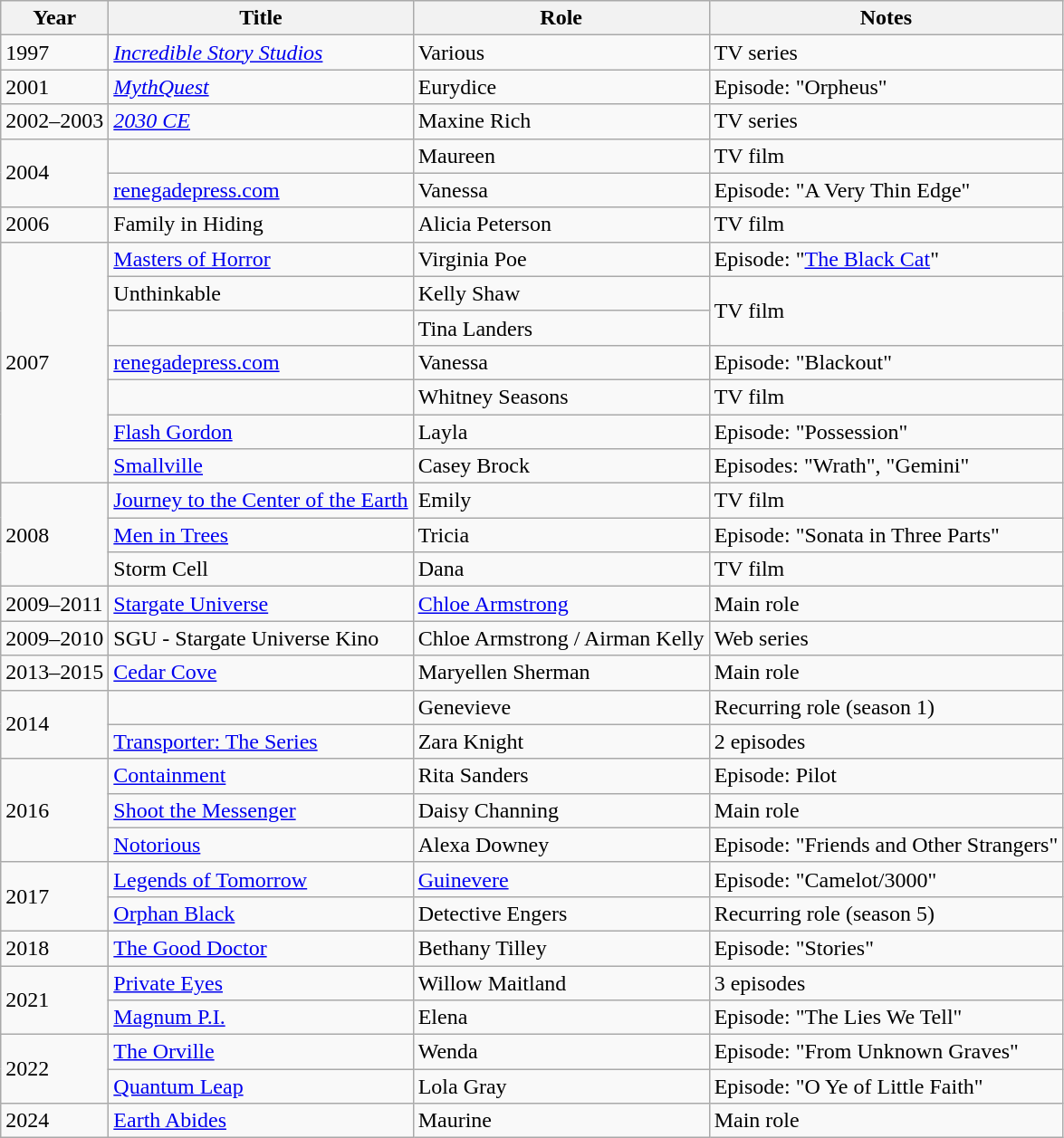<table class="wikitable sortable">
<tr>
<th>Year</th>
<th>Title</th>
<th>Role</th>
<th class="unsortable">Notes</th>
</tr>
<tr>
<td>1997</td>
<td><em><a href='#'>Incredible Story Studios</a></em></td>
<td>Various</td>
<td>TV series</td>
</tr>
<tr>
<td>2001</td>
<td><em><a href='#'>MythQuest</a></em></td>
<td>Eurydice</td>
<td>Episode: "Orpheus"</td>
</tr>
<tr>
<td>2002–2003</td>
<td><em><a href='#'>2030 CE</a></em></td>
<td>Maxine Rich</td>
<td>TV series</td>
</tr>
<tr>
<td rowspan="2">2004</td>
<td><em><strong></td>
<td>Maureen</td>
<td>TV film</td>
</tr>
<tr>
<td></em><a href='#'>renegadepress.com</a><em></td>
<td>Vanessa</td>
<td>Episode: "A Very Thin Edge"</td>
</tr>
<tr>
<td>2006</td>
<td></em>Family in Hiding<em></td>
<td>Alicia Peterson</td>
<td>TV film</td>
</tr>
<tr>
<td rowspan="7">2007</td>
<td></em><a href='#'>Masters of Horror</a><em></td>
<td>Virginia Poe</td>
<td>Episode: "<a href='#'>The Black Cat</a>"</td>
</tr>
<tr>
<td></em>Unthinkable<em></td>
<td>Kelly Shaw</td>
<td rowspan="2">TV film</td>
</tr>
<tr>
<td></em><em></td>
<td>Tina Landers</td>
</tr>
<tr>
<td></em><a href='#'>renegadepress.com</a><em></td>
<td>Vanessa</td>
<td>Episode: "Blackout"</td>
</tr>
<tr>
<td></em><em></td>
<td>Whitney Seasons</td>
<td>TV film</td>
</tr>
<tr>
<td></em><a href='#'>Flash Gordon</a><em></td>
<td>Layla</td>
<td>Episode: "Possession"</td>
</tr>
<tr>
<td></em><a href='#'>Smallville</a><em></td>
<td>Casey Brock</td>
<td>Episodes: "Wrath", "Gemini"</td>
</tr>
<tr>
<td rowspan="3">2008</td>
<td></em><a href='#'>Journey to the Center of the Earth</a><em></td>
<td>Emily</td>
<td>TV film</td>
</tr>
<tr>
<td></em><a href='#'>Men in Trees</a><em></td>
<td>Tricia</td>
<td>Episode: "Sonata in Three Parts"</td>
</tr>
<tr>
<td></em>Storm Cell<em></td>
<td>Dana</td>
<td>TV film</td>
</tr>
<tr>
<td>2009–2011</td>
<td></em><a href='#'>Stargate Universe</a><em></td>
<td><a href='#'>Chloe Armstrong</a></td>
<td>Main role</td>
</tr>
<tr>
<td>2009–2010</td>
<td></em>SGU - Stargate Universe Kino<em></td>
<td>Chloe Armstrong / Airman Kelly</td>
<td>Web series</td>
</tr>
<tr>
<td>2013–2015</td>
<td></em><a href='#'>Cedar Cove</a><em></td>
<td>Maryellen Sherman</td>
<td>Main role</td>
</tr>
<tr>
<td rowspan="2">2014</td>
<td></em><em></td>
<td>Genevieve</td>
<td>Recurring role (season 1)</td>
</tr>
<tr>
<td></em><a href='#'>Transporter: The Series</a><em></td>
<td>Zara Knight</td>
<td>2 episodes</td>
</tr>
<tr>
<td rowspan="3">2016</td>
<td></em><a href='#'>Containment</a><em></td>
<td>Rita Sanders</td>
<td>Episode: Pilot</td>
</tr>
<tr>
<td></em><a href='#'>Shoot the Messenger</a><em></td>
<td>Daisy Channing</td>
<td>Main role</td>
</tr>
<tr>
<td></em><a href='#'>Notorious</a><em></td>
<td>Alexa Downey</td>
<td>Episode: "Friends and Other Strangers"</td>
</tr>
<tr>
<td rowspan="2">2017</td>
<td></em><a href='#'>Legends of Tomorrow</a><em></td>
<td><a href='#'>Guinevere</a></td>
<td>Episode: "Camelot/3000"</td>
</tr>
<tr>
<td></em><a href='#'>Orphan Black</a><em></td>
<td>Detective Engers</td>
<td>Recurring role (season 5)</td>
</tr>
<tr>
<td>2018</td>
<td data-sort-value="Good Doctor, The"></em><a href='#'>The Good Doctor</a><em></td>
<td>Bethany Tilley</td>
<td>Episode: "Stories"</td>
</tr>
<tr>
<td rowspan="2">2021</td>
<td></em><a href='#'>Private Eyes</a><em></td>
<td>Willow Maitland</td>
<td>3 episodes</td>
</tr>
<tr>
<td></em><a href='#'>Magnum P.I.</a><em></td>
<td>Elena</td>
<td>Episode: "The Lies We Tell"</td>
</tr>
<tr>
<td rowspan="2">2022</td>
<td data-sort-value="Orville, The"></em><a href='#'>The Orville</a><em></td>
<td>Wenda</td>
<td>Episode: "From Unknown Graves"</td>
</tr>
<tr>
<td></em><a href='#'>Quantum Leap</a><em></td>
<td>Lola Gray</td>
<td>Episode: "O Ye of Little Faith"</td>
</tr>
<tr>
<td>2024</td>
<td><a href='#'>Earth Abides</a></td>
<td>Maurine</td>
<td>Main role</td>
</tr>
</table>
